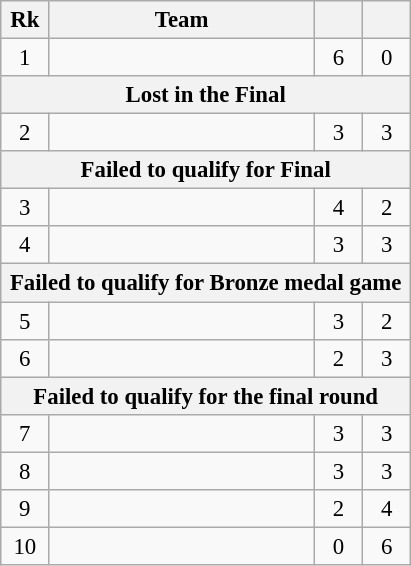<table class=wikitable style="text-align:center; font-size:95%">
<tr>
<th width=25>Rk</th>
<th width=170>Team</th>
<th width=25></th>
<th width=25></th>
</tr>
<tr>
<td>1</td>
<td align=left></td>
<td>6</td>
<td>0</td>
</tr>
<tr>
<th colspan="8">Lost in the Final</th>
</tr>
<tr>
<td>2</td>
<td align=left></td>
<td>3</td>
<td>3</td>
</tr>
<tr>
<th colspan="8">Failed to qualify for Final</th>
</tr>
<tr>
<td>3</td>
<td align=left></td>
<td>4</td>
<td>2</td>
</tr>
<tr>
<td>4</td>
<td align=left></td>
<td>3</td>
<td>3</td>
</tr>
<tr>
<th colspan="8">Failed to qualify for Bronze medal game</th>
</tr>
<tr>
<td>5</td>
<td align=left></td>
<td>3</td>
<td>2</td>
</tr>
<tr>
<td>6</td>
<td align=left></td>
<td>2</td>
<td>3</td>
</tr>
<tr>
<th colspan="8">Failed to qualify for the final round</th>
</tr>
<tr>
<td>7</td>
<td align=left></td>
<td>3</td>
<td>3</td>
</tr>
<tr>
<td>8</td>
<td align=left></td>
<td>3</td>
<td>3</td>
</tr>
<tr>
<td>9</td>
<td align=left></td>
<td>2</td>
<td>4</td>
</tr>
<tr>
<td>10</td>
<td align=left></td>
<td>0</td>
<td>6</td>
</tr>
</table>
